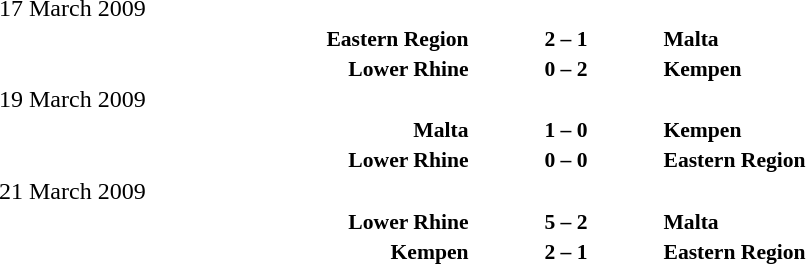<table width=100% cellspacing=1>
<tr>
<th width=25%></th>
<th width=10%></th>
<th></th>
</tr>
<tr>
<td>17 March 2009</td>
</tr>
<tr style=font-size:90%>
<td align=right><strong>Eastern Region</strong></td>
<td align=center><strong>2 – 1</strong></td>
<td><strong>Malta</strong></td>
</tr>
<tr style=font-size:90%>
<td align=right><strong>Lower Rhine</strong></td>
<td align=center><strong>0 – 2</strong></td>
<td><strong>Kempen</strong></td>
</tr>
<tr>
<td>19 March 2009</td>
</tr>
<tr style=font-size:90%>
<td align=right><strong>Malta</strong></td>
<td align=center><strong>1 – 0</strong></td>
<td><strong>Kempen</strong></td>
</tr>
<tr style=font-size:90%>
<td align=right><strong>Lower Rhine</strong></td>
<td align=center><strong>0 – 0</strong></td>
<td><strong>Eastern Region</strong></td>
</tr>
<tr>
<td>21 March 2009</td>
</tr>
<tr style=font-size:90%>
<td align=right><strong>Lower Rhine</strong></td>
<td align=center><strong>5 – 2</strong></td>
<td><strong>Malta</strong></td>
</tr>
<tr style=font-size:90%>
<td align=right><strong>Kempen</strong></td>
<td align=center><strong>2 – 1</strong></td>
<td><strong>Eastern Region</strong></td>
</tr>
</table>
